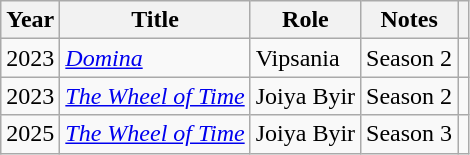<table class="wikitable sortable">
<tr>
<th>Year</th>
<th>Title</th>
<th>Role</th>
<th class="unsortable">Notes</th>
<th class="unsortable"></th>
</tr>
<tr>
<td>2023</td>
<td><em><a href='#'>Domina</a></em></td>
<td>Vipsania</td>
<td>Season 2</td>
<td></td>
</tr>
<tr>
<td>2023</td>
<td><em><a href='#'>The Wheel of Time</a></em></td>
<td>Joiya Byir</td>
<td>Season 2</td>
<td></td>
</tr>
<tr>
<td>2025</td>
<td><em><a href='#'>The Wheel of Time</a></em></td>
<td>Joiya Byir</td>
<td>Season 3</td>
<td></td>
</tr>
</table>
